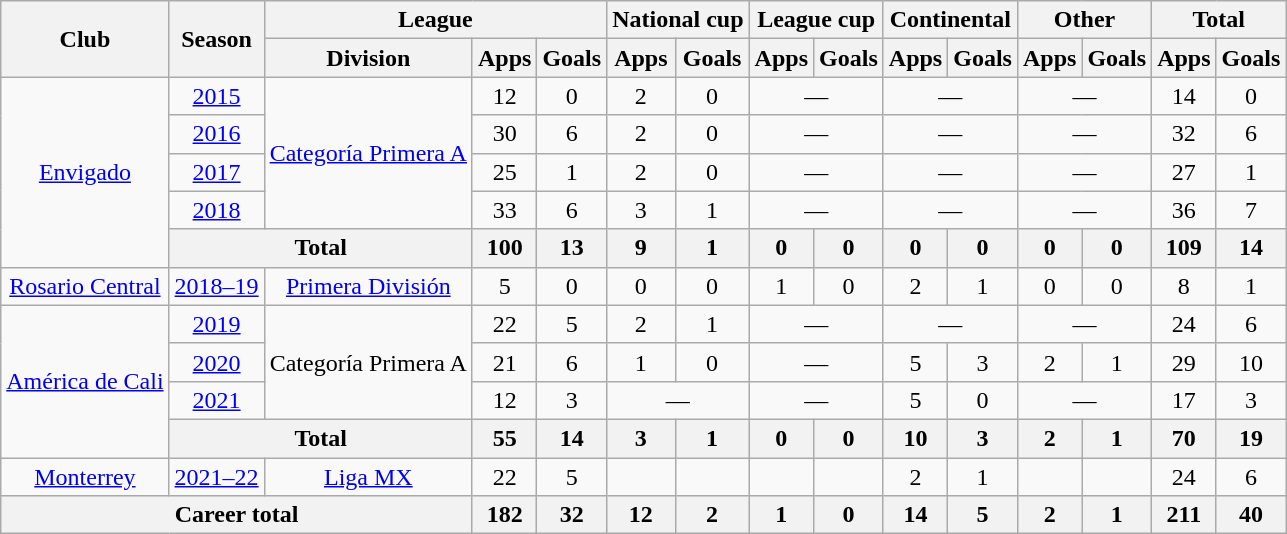<table class="wikitable" style="text-align:center">
<tr>
<th rowspan="2">Club</th>
<th rowspan="2">Season</th>
<th colspan="3">League</th>
<th colspan="2">National cup</th>
<th colspan="2">League cup</th>
<th colspan="2">Continental</th>
<th colspan="2">Other</th>
<th colspan="2">Total</th>
</tr>
<tr>
<th>Division</th>
<th>Apps</th>
<th>Goals</th>
<th>Apps</th>
<th>Goals</th>
<th>Apps</th>
<th>Goals</th>
<th>Apps</th>
<th>Goals</th>
<th>Apps</th>
<th>Goals</th>
<th>Apps</th>
<th>Goals</th>
</tr>
<tr>
<td rowspan="5"><a href='#'>Envigado</a></td>
<td><a href='#'>2015</a></td>
<td rowspan="4"><a href='#'>Categoría Primera A</a></td>
<td>12</td>
<td>0</td>
<td>2</td>
<td>0</td>
<td colspan="2">—</td>
<td colspan="2">—</td>
<td colspan="2">—</td>
<td>14</td>
<td>0</td>
</tr>
<tr>
<td><a href='#'>2016</a></td>
<td>30</td>
<td>6</td>
<td>2</td>
<td>0</td>
<td colspan="2">—</td>
<td colspan="2">—</td>
<td colspan="2">—</td>
<td>32</td>
<td>6</td>
</tr>
<tr>
<td><a href='#'>2017</a></td>
<td>25</td>
<td>1</td>
<td>2</td>
<td>0</td>
<td colspan="2">—</td>
<td colspan="2">—</td>
<td colspan="2">—</td>
<td>27</td>
<td>1</td>
</tr>
<tr>
<td><a href='#'>2018</a></td>
<td>33</td>
<td>6</td>
<td>3</td>
<td>1</td>
<td colspan="2">—</td>
<td colspan="2">—</td>
<td colspan="2">—</td>
<td>36</td>
<td>7</td>
</tr>
<tr>
<th colspan="2">Total</th>
<th>100</th>
<th>13</th>
<th>9</th>
<th>1</th>
<th>0</th>
<th>0</th>
<th>0</th>
<th>0</th>
<th>0</th>
<th>0</th>
<th>109</th>
<th>14</th>
</tr>
<tr>
<td><a href='#'>Rosario Central</a></td>
<td><a href='#'>2018–19</a></td>
<td><a href='#'>Primera División</a></td>
<td>5</td>
<td>0</td>
<td>0</td>
<td>0</td>
<td>1</td>
<td>0</td>
<td>2</td>
<td>1</td>
<td>0</td>
<td>0</td>
<td>8</td>
<td>1</td>
</tr>
<tr>
<td rowspan="4"><a href='#'>América de Cali</a></td>
<td><a href='#'>2019</a></td>
<td rowspan="3">Categoría Primera A</td>
<td>22</td>
<td>5</td>
<td>2</td>
<td>1</td>
<td colspan="2">—</td>
<td colspan="2">—</td>
<td colspan="2">—</td>
<td>24</td>
<td>6</td>
</tr>
<tr>
<td><a href='#'>2020</a></td>
<td>21</td>
<td>6</td>
<td>1</td>
<td>0</td>
<td colspan="2">—</td>
<td>5</td>
<td>3</td>
<td>2</td>
<td>1</td>
<td>29</td>
<td>10</td>
</tr>
<tr>
<td><a href='#'>2021</a></td>
<td>12</td>
<td>3</td>
<td colspan="2">—</td>
<td colspan="2">—</td>
<td>5</td>
<td>0</td>
<td colspan="2">—</td>
<td>17</td>
<td>3</td>
</tr>
<tr>
<th colspan="2">Total</th>
<th>55</th>
<th>14</th>
<th>3</th>
<th>1</th>
<th>0</th>
<th>0</th>
<th>10</th>
<th>3</th>
<th>2</th>
<th>1</th>
<th>70</th>
<th>19</th>
</tr>
<tr>
<td><a href='#'>Monterrey</a></td>
<td><a href='#'>2021–22</a></td>
<td><a href='#'>Liga MX</a></td>
<td>22</td>
<td>5</td>
<td></td>
<td></td>
<td></td>
<td></td>
<td>2</td>
<td>1</td>
<td></td>
<td></td>
<td>24</td>
<td>6</td>
</tr>
<tr>
<th colspan="3">Career total</th>
<th>182</th>
<th>32</th>
<th>12</th>
<th>2</th>
<th>1</th>
<th>0</th>
<th>14</th>
<th>5</th>
<th>2</th>
<th>1</th>
<th>211</th>
<th>40</th>
</tr>
</table>
